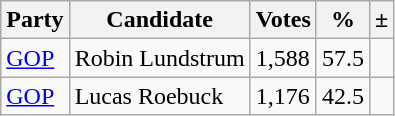<table class="wikitable">
<tr>
<th>Party</th>
<th>Candidate</th>
<th>Votes</th>
<th>%</th>
<th>±</th>
</tr>
<tr>
<td><a href='#'>GOP</a></td>
<td>Robin Lundstrum</td>
<td>1,588</td>
<td>57.5</td>
<td></td>
</tr>
<tr>
<td><a href='#'>GOP</a></td>
<td>Lucas Roebuck</td>
<td>1,176</td>
<td>42.5</td>
<td></td>
</tr>
</table>
